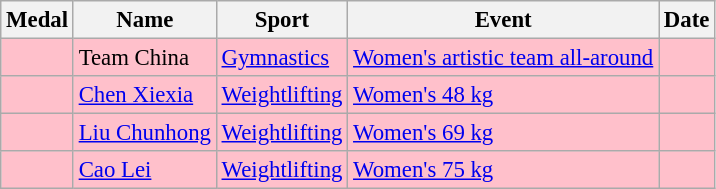<table class="wikitable sortable" style="font-size: 95%;">
<tr>
<th>Medal</th>
<th>Name</th>
<th>Sport</th>
<th>Event</th>
<th>Date</th>
</tr>
<tr bgcolor=pink>
<td></td>
<td>Team China</td>
<td><a href='#'>Gymnastics</a></td>
<td><a href='#'>Women's artistic team all-around</a></td>
<td></td>
</tr>
<tr bgcolor=pink>
<td></td>
<td><a href='#'>Chen Xiexia</a></td>
<td><a href='#'>Weightlifting</a></td>
<td><a href='#'>Women's 48 kg</a></td>
<td></td>
</tr>
<tr bgcolor=pink>
<td></td>
<td><a href='#'>Liu Chunhong</a></td>
<td><a href='#'>Weightlifting</a></td>
<td><a href='#'>Women's 69 kg</a></td>
<td></td>
</tr>
<tr bgcolor=pink>
<td></td>
<td><a href='#'>Cao Lei</a></td>
<td><a href='#'>Weightlifting</a></td>
<td><a href='#'>Women's 75 kg</a></td>
<td></td>
</tr>
</table>
